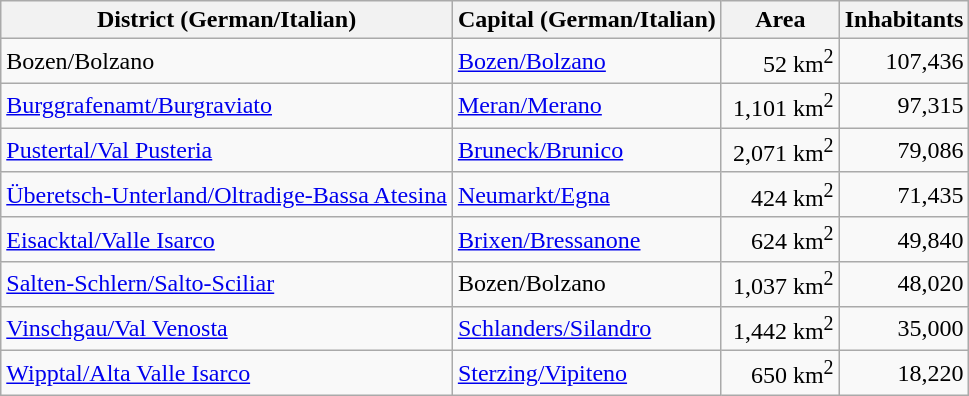<table class="wikitable">
<tr>
<th>District (German/Italian)</th>
<th>Capital (German/Italian)</th>
<th>Area</th>
<th>Inhabitants</th>
</tr>
<tr>
<td>Bozen/Bolzano</td>
<td><a href='#'>Bozen/Bolzano</a></td>
<td align="right">52 km<sup>2</sup></td>
<td align="right">107,436</td>
</tr>
<tr>
<td><a href='#'>Burggrafenamt/Burgraviato</a></td>
<td><a href='#'>Meran/Merano</a></td>
<td align="right">1,101 km<sup>2</sup></td>
<td align="right">97,315</td>
</tr>
<tr>
<td><a href='#'>Pustertal/Val Pusteria</a></td>
<td><a href='#'>Bruneck/Brunico</a></td>
<td align="right"> 2,071 km<sup>2</sup></td>
<td align="right">79,086</td>
</tr>
<tr>
<td><a href='#'>Überetsch-Unterland/Oltradige-Bassa Atesina</a></td>
<td><a href='#'>Neumarkt/Egna</a></td>
<td align="right">424 km<sup>2</sup></td>
<td align="right">71,435</td>
</tr>
<tr>
<td><a href='#'>Eisacktal/Valle Isarco</a></td>
<td><a href='#'>Brixen/Bressanone</a></td>
<td align="right">624 km<sup>2</sup></td>
<td align="right">49,840</td>
</tr>
<tr>
<td><a href='#'>Salten-Schlern/Salto-Sciliar</a></td>
<td>Bozen/Bolzano</td>
<td align="right">1,037 km<sup>2</sup></td>
<td align="right">48,020</td>
</tr>
<tr>
<td><a href='#'>Vinschgau/Val Venosta</a></td>
<td><a href='#'>Schlanders/Silandro</a></td>
<td align="right">1,442 km<sup>2</sup></td>
<td align="right">35,000</td>
</tr>
<tr>
<td><a href='#'>Wipptal/Alta Valle Isarco</a></td>
<td><a href='#'>Sterzing/Vipiteno</a></td>
<td align="right">650 km<sup>2</sup></td>
<td align="right">18,220</td>
</tr>
</table>
